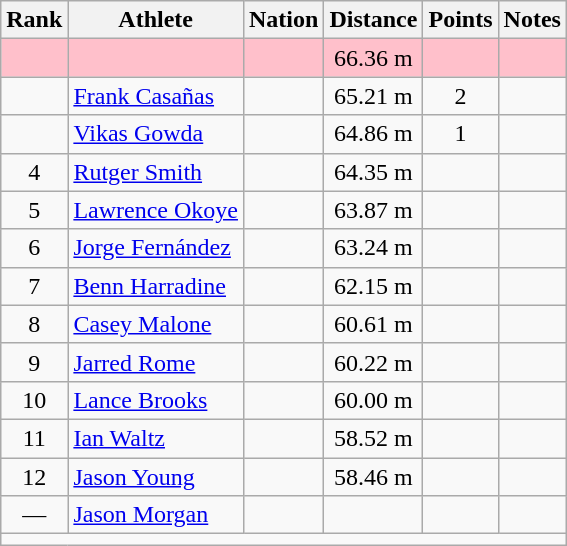<table class="wikitable mw-datatable sortable" style="text-align:center;">
<tr>
<th>Rank</th>
<th>Athlete</th>
<th>Nation</th>
<th>Distance</th>
<th>Points</th>
<th>Notes</th>
</tr>
<tr bgcolor=pink>
<td></td>
<td align=left></td>
<td align=left></td>
<td>66.36 m</td>
<td></td>
<td></td>
</tr>
<tr>
<td></td>
<td align=left><a href='#'>Frank Casañas</a></td>
<td align=left></td>
<td>65.21 m</td>
<td>2</td>
<td></td>
</tr>
<tr>
<td></td>
<td align=left><a href='#'>Vikas Gowda</a></td>
<td align=left></td>
<td>64.86 m</td>
<td>1</td>
<td></td>
</tr>
<tr>
<td>4</td>
<td align=left><a href='#'>Rutger Smith</a></td>
<td align=left></td>
<td>64.35 m</td>
<td></td>
<td></td>
</tr>
<tr>
<td>5</td>
<td align=left><a href='#'>Lawrence Okoye</a></td>
<td align=left></td>
<td>63.87 m</td>
<td></td>
<td></td>
</tr>
<tr>
<td>6</td>
<td align=left><a href='#'>Jorge Fernández</a></td>
<td align=left></td>
<td>63.24 m</td>
<td></td>
<td></td>
</tr>
<tr>
<td>7</td>
<td align=left><a href='#'>Benn Harradine</a></td>
<td align=left></td>
<td>62.15 m</td>
<td></td>
<td></td>
</tr>
<tr>
<td>8</td>
<td align=left><a href='#'>Casey Malone</a></td>
<td align=left></td>
<td>60.61 m</td>
<td></td>
<td></td>
</tr>
<tr>
<td>9</td>
<td align=left><a href='#'>Jarred Rome</a></td>
<td align=left></td>
<td>60.22 m</td>
<td></td>
<td></td>
</tr>
<tr>
<td>10</td>
<td align=left><a href='#'>Lance Brooks</a></td>
<td align=left></td>
<td>60.00 m</td>
<td></td>
<td></td>
</tr>
<tr>
<td>11</td>
<td align=left><a href='#'>Ian Waltz</a></td>
<td align=left></td>
<td>58.52 m</td>
<td></td>
<td></td>
</tr>
<tr>
<td>12</td>
<td align=left><a href='#'>Jason Young</a></td>
<td align=left></td>
<td>58.46 m</td>
<td></td>
<td></td>
</tr>
<tr>
<td>—</td>
<td align=left><a href='#'>Jason Morgan</a></td>
<td align=left></td>
<td></td>
<td></td>
<td></td>
</tr>
<tr class="sortbottom">
<td colspan=6></td>
</tr>
</table>
